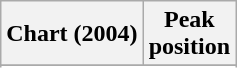<table class="wikitable sortable">
<tr>
<th>Chart (2004)</th>
<th>Peak <br> position</th>
</tr>
<tr>
</tr>
<tr>
</tr>
<tr>
</tr>
</table>
